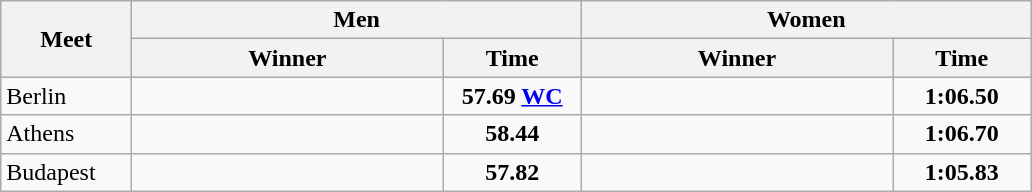<table class="wikitable">
<tr>
<th width=80 rowspan=2>Meet</th>
<th colspan=2>Men</th>
<th colspan=2>Women</th>
</tr>
<tr>
<th width=200>Winner</th>
<th width=85>Time</th>
<th width=200>Winner</th>
<th width=85>Time</th>
</tr>
<tr>
<td>Berlin</td>
<td></td>
<td align=center><strong>57.69 <a href='#'>WC</a></strong></td>
<td></td>
<td align=center><strong>1:06.50</strong></td>
</tr>
<tr>
<td>Athens</td>
<td></td>
<td align=center><strong>58.44</strong></td>
<td></td>
<td align=center><strong>1:06.70</strong></td>
</tr>
<tr>
<td>Budapest</td>
<td></td>
<td align=center><strong>57.82</strong></td>
<td></td>
<td align=center><strong>1:05.83</strong></td>
</tr>
</table>
